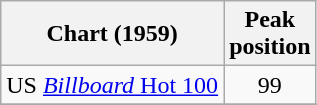<table class="wikitable sortable">
<tr>
<th align="left">Chart (1959)</th>
<th align="center">Peak<br>position</th>
</tr>
<tr>
<td align="left">US <a href='#'><em>Billboard</em> Hot 100</a></td>
<td align="center">99</td>
</tr>
<tr>
</tr>
</table>
